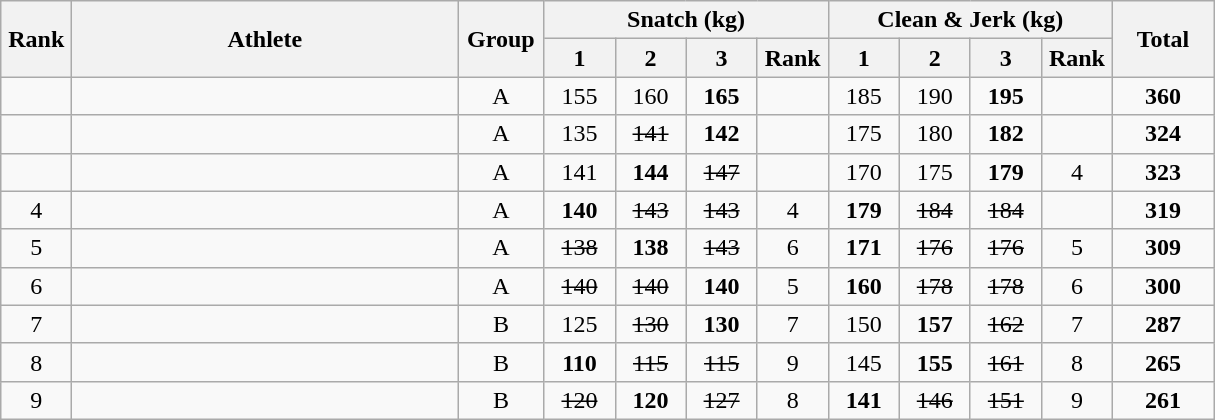<table class = "wikitable" style="text-align:center;">
<tr>
<th rowspan=2 width=40>Rank</th>
<th rowspan=2 width=250>Athlete</th>
<th rowspan=2 width=50>Group</th>
<th colspan=4>Snatch (kg)</th>
<th colspan=4>Clean & Jerk (kg)</th>
<th rowspan=2 width=60>Total</th>
</tr>
<tr>
<th width=40>1</th>
<th width=40>2</th>
<th width=40>3</th>
<th width=40>Rank</th>
<th width=40>1</th>
<th width=40>2</th>
<th width=40>3</th>
<th width=40>Rank</th>
</tr>
<tr>
<td></td>
<td align=left></td>
<td>A</td>
<td>155</td>
<td>160</td>
<td><strong>165</strong></td>
<td></td>
<td>185</td>
<td>190</td>
<td><strong>195</strong></td>
<td></td>
<td><strong>360</strong></td>
</tr>
<tr>
<td></td>
<td align=left></td>
<td>A</td>
<td>135</td>
<td><s>141</s></td>
<td><strong>142</strong></td>
<td></td>
<td>175</td>
<td>180</td>
<td><strong>182</strong></td>
<td></td>
<td><strong>324</strong></td>
</tr>
<tr>
<td></td>
<td align=left></td>
<td>A</td>
<td>141</td>
<td><strong>144</strong></td>
<td><s>147</s></td>
<td></td>
<td>170</td>
<td>175</td>
<td><strong>179</strong></td>
<td>4</td>
<td><strong>323</strong></td>
</tr>
<tr>
<td>4</td>
<td align=left></td>
<td>A</td>
<td><strong>140</strong></td>
<td><s>143</s></td>
<td><s>143</s></td>
<td>4</td>
<td><strong>179</strong></td>
<td><s>184</s></td>
<td><s>184</s></td>
<td></td>
<td><strong>319</strong></td>
</tr>
<tr>
<td>5</td>
<td align=left></td>
<td>A</td>
<td><s>138</s></td>
<td><strong>138</strong></td>
<td><s>143</s></td>
<td>6</td>
<td><strong>171</strong></td>
<td><s>176</s></td>
<td><s>176</s></td>
<td>5</td>
<td><strong>309</strong></td>
</tr>
<tr>
<td>6</td>
<td align=left></td>
<td>A</td>
<td><s>140</s></td>
<td><s>140</s></td>
<td><strong>140</strong></td>
<td>5</td>
<td><strong>160</strong></td>
<td><s>178</s></td>
<td><s>178</s></td>
<td>6</td>
<td><strong>300</strong></td>
</tr>
<tr>
<td>7</td>
<td align=left></td>
<td>B</td>
<td>125</td>
<td><s>130</s></td>
<td><strong>130</strong></td>
<td>7</td>
<td>150</td>
<td><strong>157</strong></td>
<td><s>162</s></td>
<td>7</td>
<td><strong>287</strong></td>
</tr>
<tr>
<td>8</td>
<td align=left></td>
<td>B</td>
<td><strong>110</strong></td>
<td><s>115</s></td>
<td><s>115</s></td>
<td>9</td>
<td>145</td>
<td><strong>155</strong></td>
<td><s>161</s></td>
<td>8</td>
<td><strong>265</strong></td>
</tr>
<tr>
<td>9</td>
<td align=left></td>
<td>B</td>
<td><s>120</s></td>
<td><strong>120</strong></td>
<td><s>127</s></td>
<td>8</td>
<td><strong>141</strong></td>
<td><s>146</s></td>
<td><s>151</s></td>
<td>9</td>
<td><strong>261</strong></td>
</tr>
</table>
